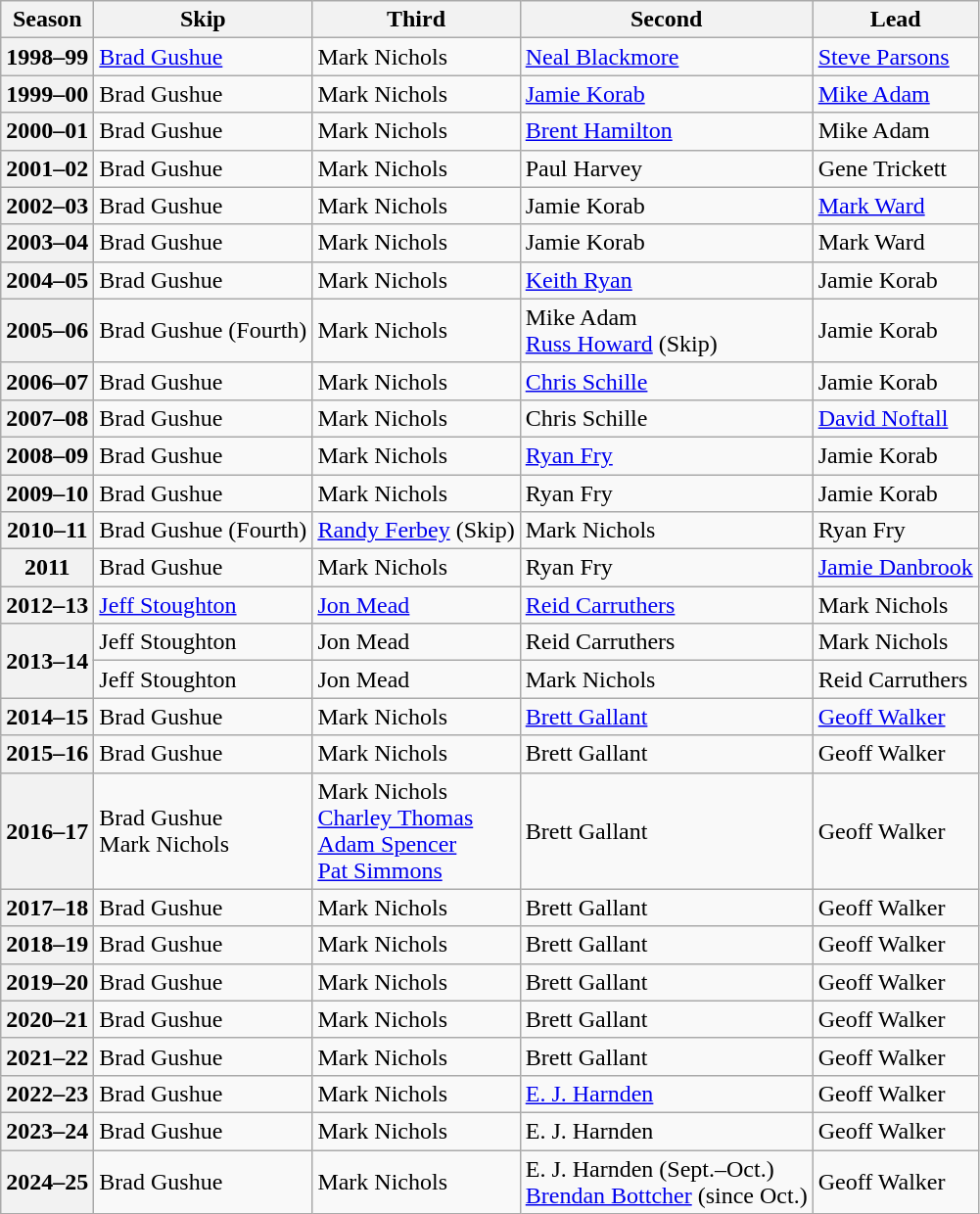<table class="wikitable">
<tr>
<th scope="col">Season</th>
<th scope="col">Skip</th>
<th scope="col">Third</th>
<th scope="col">Second</th>
<th scope="col">Lead</th>
</tr>
<tr>
<th scope="row">1998–99</th>
<td><a href='#'>Brad Gushue</a></td>
<td>Mark Nichols</td>
<td><a href='#'>Neal Blackmore</a></td>
<td><a href='#'>Steve Parsons</a></td>
</tr>
<tr>
<th scope="row">1999–00</th>
<td>Brad Gushue</td>
<td>Mark Nichols</td>
<td><a href='#'>Jamie Korab</a></td>
<td><a href='#'>Mike Adam</a></td>
</tr>
<tr>
<th scope="row">2000–01</th>
<td>Brad Gushue</td>
<td>Mark Nichols</td>
<td><a href='#'>Brent Hamilton</a></td>
<td>Mike Adam</td>
</tr>
<tr>
<th scope="row">2001–02</th>
<td>Brad Gushue</td>
<td>Mark Nichols</td>
<td>Paul Harvey</td>
<td>Gene Trickett</td>
</tr>
<tr>
<th scope="row">2002–03</th>
<td>Brad Gushue</td>
<td>Mark Nichols</td>
<td>Jamie Korab</td>
<td><a href='#'>Mark Ward</a></td>
</tr>
<tr>
<th scope="row">2003–04</th>
<td>Brad Gushue</td>
<td>Mark Nichols</td>
<td>Jamie Korab</td>
<td>Mark Ward</td>
</tr>
<tr>
<th scope="row">2004–05</th>
<td>Brad Gushue</td>
<td>Mark Nichols</td>
<td><a href='#'>Keith Ryan</a></td>
<td>Jamie Korab</td>
</tr>
<tr>
<th scope="row">2005–06</th>
<td>Brad Gushue (Fourth)</td>
<td>Mark Nichols</td>
<td>Mike Adam <br> <a href='#'>Russ Howard</a> (Skip)</td>
<td>Jamie Korab</td>
</tr>
<tr>
<th scope="row">2006–07</th>
<td>Brad Gushue</td>
<td>Mark Nichols</td>
<td><a href='#'>Chris Schille</a></td>
<td>Jamie Korab</td>
</tr>
<tr>
<th scope="row">2007–08</th>
<td>Brad Gushue</td>
<td>Mark Nichols</td>
<td>Chris Schille</td>
<td><a href='#'>David Noftall</a></td>
</tr>
<tr>
<th scope="row">2008–09</th>
<td>Brad Gushue</td>
<td>Mark Nichols</td>
<td><a href='#'>Ryan Fry</a></td>
<td>Jamie Korab</td>
</tr>
<tr>
<th scope="row">2009–10</th>
<td>Brad Gushue</td>
<td>Mark Nichols</td>
<td>Ryan Fry</td>
<td>Jamie Korab</td>
</tr>
<tr>
<th scope="row">2010–11</th>
<td>Brad Gushue (Fourth)</td>
<td><a href='#'>Randy Ferbey</a> (Skip)</td>
<td>Mark Nichols</td>
<td>Ryan Fry</td>
</tr>
<tr>
<th scope="row">2011</th>
<td>Brad Gushue</td>
<td>Mark Nichols</td>
<td>Ryan Fry</td>
<td><a href='#'>Jamie Danbrook</a></td>
</tr>
<tr>
<th scope="row">2012–13</th>
<td><a href='#'>Jeff Stoughton</a></td>
<td><a href='#'>Jon Mead</a></td>
<td><a href='#'>Reid Carruthers</a></td>
<td>Mark Nichols</td>
</tr>
<tr>
<th scope="row" rowspan=2>2013–14</th>
<td>Jeff Stoughton</td>
<td>Jon Mead</td>
<td>Reid Carruthers</td>
<td>Mark Nichols</td>
</tr>
<tr>
<td>Jeff Stoughton</td>
<td>Jon Mead</td>
<td>Mark Nichols</td>
<td>Reid Carruthers</td>
</tr>
<tr>
<th scope="row">2014–15</th>
<td>Brad Gushue</td>
<td>Mark Nichols</td>
<td><a href='#'>Brett Gallant</a></td>
<td><a href='#'>Geoff Walker</a></td>
</tr>
<tr>
<th scope="row">2015–16</th>
<td>Brad Gushue</td>
<td>Mark Nichols</td>
<td>Brett Gallant</td>
<td>Geoff Walker</td>
</tr>
<tr>
<th scope="row">2016–17</th>
<td>Brad Gushue<br>Mark Nichols</td>
<td>Mark Nichols<br><a href='#'>Charley Thomas</a><br><a href='#'>Adam Spencer</a><br><a href='#'>Pat Simmons</a></td>
<td>Brett Gallant</td>
<td>Geoff Walker</td>
</tr>
<tr>
<th scope="row">2017–18</th>
<td>Brad Gushue</td>
<td>Mark Nichols</td>
<td>Brett Gallant</td>
<td>Geoff Walker</td>
</tr>
<tr>
<th scope="row">2018–19</th>
<td>Brad Gushue</td>
<td>Mark Nichols</td>
<td>Brett Gallant</td>
<td>Geoff Walker</td>
</tr>
<tr>
<th scope="row">2019–20</th>
<td>Brad Gushue</td>
<td>Mark Nichols</td>
<td>Brett Gallant</td>
<td>Geoff Walker</td>
</tr>
<tr>
<th scope="row">2020–21</th>
<td>Brad Gushue</td>
<td>Mark Nichols</td>
<td>Brett Gallant</td>
<td>Geoff Walker</td>
</tr>
<tr>
<th scope="row">2021–22</th>
<td>Brad Gushue</td>
<td>Mark Nichols</td>
<td>Brett Gallant</td>
<td>Geoff Walker</td>
</tr>
<tr>
<th scope="row">2022–23</th>
<td>Brad Gushue</td>
<td>Mark Nichols</td>
<td><a href='#'>E. J. Harnden</a></td>
<td>Geoff Walker</td>
</tr>
<tr>
<th scope="row">2023–24</th>
<td>Brad Gushue</td>
<td>Mark Nichols</td>
<td>E. J. Harnden</td>
<td>Geoff Walker</td>
</tr>
<tr>
<th scope="row">2024–25</th>
<td>Brad Gushue</td>
<td>Mark Nichols</td>
<td>E. J. Harnden (Sept.–Oct.) <br> <a href='#'>Brendan Bottcher</a> (since Oct.)</td>
<td>Geoff Walker</td>
</tr>
</table>
